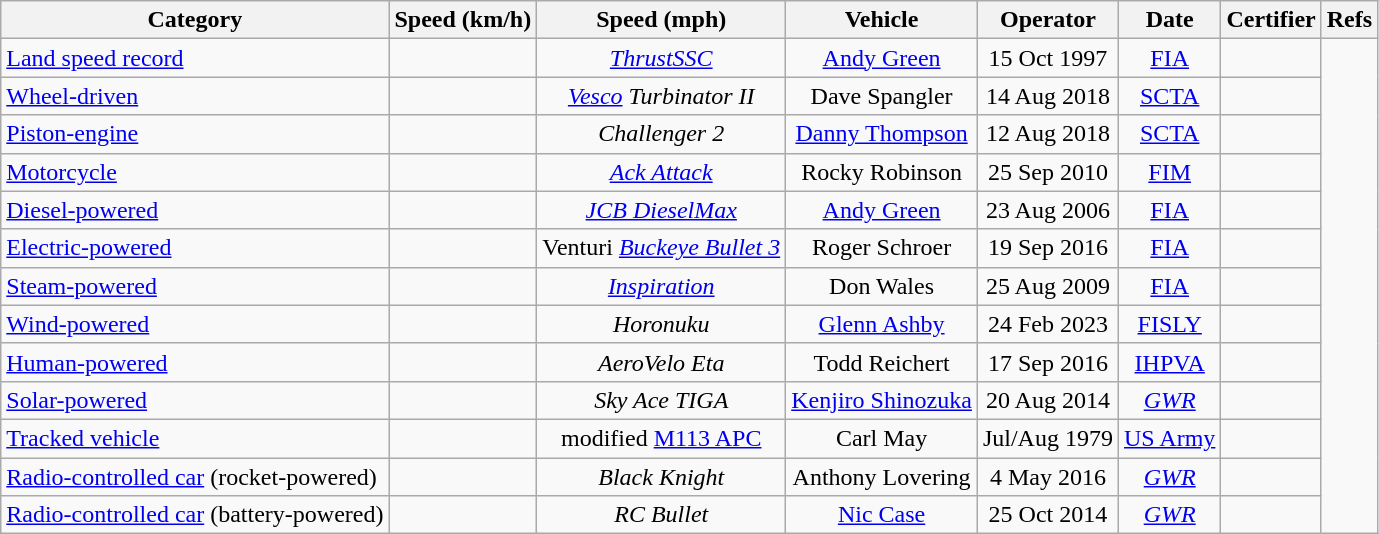<table class="wikitable sortable" style="text-align:center;">
<tr>
<th>Category</th>
<th>Speed (km/h)</th>
<th>Speed (mph)</th>
<th>Vehicle</th>
<th>Operator</th>
<th class="unsortable">Date</th>
<th>Certifier</th>
<th class="unsortable">Refs</th>
</tr>
<tr>
<td style="text-align:left;"><a href='#'>Land speed record</a></td>
<td></td>
<td><em><a href='#'>ThrustSSC</a></em></td>
<td><a href='#'>Andy Green</a></td>
<td>15 Oct 1997</td>
<td><a href='#'>FIA</a></td>
<td></td>
</tr>
<tr>
<td style="text-align:left;"><a href='#'>Wheel-driven</a></td>
<td></td>
<td><em><a href='#'>Vesco</a> Turbinator II</em></td>
<td>Dave Spangler</td>
<td>14 Aug 2018</td>
<td><a href='#'>SCTA</a></td>
<td></td>
</tr>
<tr>
<td style="text-align:left;"><a href='#'>Piston-engine</a></td>
<td></td>
<td><em>Challenger 2</em></td>
<td><a href='#'>Danny Thompson</a></td>
<td>12 Aug 2018</td>
<td><a href='#'>SCTA</a></td>
<td></td>
</tr>
<tr>
<td style="text-align:left;"><a href='#'>Motorcycle</a></td>
<td></td>
<td><em><a href='#'>Ack Attack</a></em></td>
<td>Rocky Robinson</td>
<td>25 Sep 2010</td>
<td><a href='#'>FIM</a></td>
<td></td>
</tr>
<tr>
<td style="text-align:left;"><a href='#'>Diesel-powered</a></td>
<td></td>
<td><em><a href='#'>JCB DieselMax</a></em></td>
<td><a href='#'>Andy Green</a></td>
<td>23 Aug 2006</td>
<td><a href='#'>FIA</a></td>
<td></td>
</tr>
<tr>
<td style="text-align:left;"><a href='#'>Electric-powered</a></td>
<td></td>
<td>Venturi <em><a href='#'>Buckeye Bullet 3</a></em></td>
<td>Roger Schroer</td>
<td>19 Sep 2016</td>
<td><a href='#'>FIA</a></td>
<td></td>
</tr>
<tr>
<td style="text-align:left;"><a href='#'>Steam-powered</a></td>
<td></td>
<td><a href='#'><em>Inspiration</em></a></td>
<td>Don Wales</td>
<td>25 Aug 2009</td>
<td><a href='#'>FIA</a></td>
<td></td>
</tr>
<tr>
<td style="text-align:left;"><a href='#'>Wind-powered</a></td>
<td></td>
<td><em>Horonuku</em></td>
<td><a href='#'>Glenn Ashby</a></td>
<td>24 Feb 2023</td>
<td><a href='#'>FISLY</a></td>
<td></td>
</tr>
<tr>
<td style="text-align:left;"><a href='#'>Human-powered</a></td>
<td></td>
<td><em>AeroVelo Eta</em></td>
<td>Todd Reichert</td>
<td>17 Sep 2016</td>
<td><a href='#'>IHPVA</a></td>
<td></td>
</tr>
<tr>
<td style="text-align:left;"><a href='#'>Solar-powered</a></td>
<td></td>
<td><em>Sky Ace TIGA</em></td>
<td><a href='#'>Kenjiro Shinozuka</a></td>
<td>20 Aug 2014</td>
<td><em><a href='#'>GWR</a></em></td>
<td></td>
</tr>
<tr>
<td style="text-align:left;"><a href='#'>Tracked vehicle</a></td>
<td></td>
<td>modified <a href='#'>M113 APC</a></td>
<td>Carl May</td>
<td data-sort-value="1 July 1979">Jul/Aug 1979</td>
<td><a href='#'>US Army</a></td>
<td></td>
</tr>
<tr>
<td style="text-align:left;"><a href='#'>Radio-controlled car</a> (rocket-powered)</td>
<td></td>
<td><em>Black Knight</em></td>
<td>Anthony Lovering</td>
<td>4 May 2016</td>
<td><em><a href='#'>GWR</a></em></td>
<td></td>
</tr>
<tr>
<td style="text-align:left;"><a href='#'>Radio-controlled car</a> (battery-powered)</td>
<td></td>
<td><em>RC Bullet</em></td>
<td><a href='#'>Nic Case</a></td>
<td>25 Oct 2014</td>
<td><em><a href='#'>GWR</a></em></td>
<td></td>
</tr>
</table>
